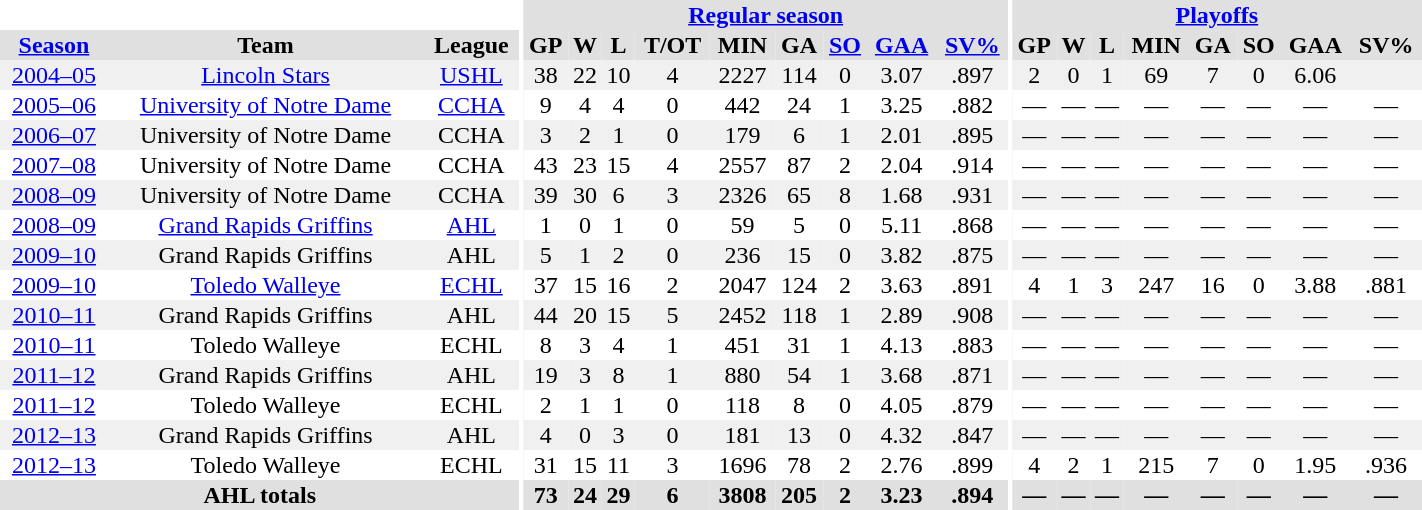<table border="0" cellpadding="1" cellspacing="0" style="text-align:center; width:75%">
<tr ALIGN="center" bgcolor="#e0e0e0">
<th align="center" colspan="3" bgcolor="#ffffff"></th>
<th align="center" rowspan="99" bgcolor="#ffffff"></th>
<th align="center" colspan="9" bgcolor="#e0e0e0"><a href='#'>Regular season</a></th>
<th align="center" rowspan="99" bgcolor="#ffffff"></th>
<th align="center" colspan="8" bgcolor="#e0e0e0"><a href='#'>Playoffs</a></th>
</tr>
<tr ALIGN="center" bgcolor="#e0e0e0">
<th><a href='#'>Season</a></th>
<th>Team</th>
<th>League</th>
<th>GP</th>
<th>W</th>
<th>L</th>
<th>T/OT</th>
<th>MIN</th>
<th>GA</th>
<th><a href='#'>SO</a></th>
<th><a href='#'>GAA</a></th>
<th><a href='#'>SV%</a></th>
<th>GP</th>
<th>W</th>
<th>L</th>
<th>MIN</th>
<th>GA</th>
<th>SO</th>
<th>GAA</th>
<th>SV%</th>
</tr>
<tr ALIGN="center" bgcolor="#f0f0f0">
<td><a href='#'>2004–05</a></td>
<td><a href='#'>Lincoln Stars</a></td>
<td><a href='#'>USHL</a></td>
<td>38</td>
<td>22</td>
<td>10</td>
<td>4</td>
<td>2227</td>
<td>114</td>
<td>0</td>
<td>3.07</td>
<td>.897</td>
<td>2</td>
<td>0</td>
<td>1</td>
<td>69</td>
<td>7</td>
<td>0</td>
<td>6.06</td>
<td></td>
</tr>
<tr ALIGN="center">
<td><a href='#'>2005–06</a></td>
<td><a href='#'>University of Notre Dame</a></td>
<td><a href='#'>CCHA</a></td>
<td>9</td>
<td>4</td>
<td>4</td>
<td>0</td>
<td>442</td>
<td>24</td>
<td>1</td>
<td>3.25</td>
<td>.882</td>
<td>—</td>
<td>—</td>
<td>—</td>
<td>—</td>
<td>—</td>
<td>—</td>
<td>—</td>
<td>—</td>
</tr>
<tr ALIGN="center" bgcolor="#f0f0f0">
<td><a href='#'>2006–07</a></td>
<td>University of Notre Dame</td>
<td>CCHA</td>
<td>3</td>
<td>2</td>
<td>1</td>
<td>0</td>
<td>179</td>
<td>6</td>
<td>1</td>
<td>2.01</td>
<td>.895</td>
<td>—</td>
<td>—</td>
<td>—</td>
<td>—</td>
<td>—</td>
<td>—</td>
<td>—</td>
<td>—</td>
</tr>
<tr ALIGN="center">
<td><a href='#'>2007–08</a></td>
<td>University of Notre Dame</td>
<td>CCHA</td>
<td>43</td>
<td>23</td>
<td>15</td>
<td>4</td>
<td>2557</td>
<td>87</td>
<td>2</td>
<td>2.04</td>
<td>.914</td>
<td>—</td>
<td>—</td>
<td>—</td>
<td>—</td>
<td>—</td>
<td>—</td>
<td>—</td>
<td>—</td>
</tr>
<tr ALIGN="center" bgcolor="#f0f0f0">
<td><a href='#'>2008–09</a></td>
<td>University of Notre Dame</td>
<td>CCHA</td>
<td>39</td>
<td>30</td>
<td>6</td>
<td>3</td>
<td>2326</td>
<td>65</td>
<td>8</td>
<td>1.68</td>
<td>.931</td>
<td>—</td>
<td>—</td>
<td>—</td>
<td>—</td>
<td>—</td>
<td>—</td>
<td>—</td>
<td>—</td>
</tr>
<tr ALIGN="center">
<td><a href='#'>2008–09</a></td>
<td><a href='#'>Grand Rapids Griffins</a></td>
<td><a href='#'>AHL</a></td>
<td>1</td>
<td>0</td>
<td>1</td>
<td>0</td>
<td>59</td>
<td>5</td>
<td>0</td>
<td>5.11</td>
<td>.868</td>
<td>—</td>
<td>—</td>
<td>—</td>
<td>—</td>
<td>—</td>
<td>—</td>
<td>—</td>
<td>—</td>
</tr>
<tr ALIGN="center" bgcolor="#f0f0f0">
<td><a href='#'>2009–10</a></td>
<td>Grand Rapids Griffins</td>
<td>AHL</td>
<td>5</td>
<td>1</td>
<td>2</td>
<td>0</td>
<td>236</td>
<td>15</td>
<td>0</td>
<td>3.82</td>
<td>.875</td>
<td>—</td>
<td>—</td>
<td>—</td>
<td>—</td>
<td>—</td>
<td>—</td>
<td>—</td>
<td>—</td>
</tr>
<tr ALIGN="center">
<td><a href='#'>2009–10</a></td>
<td><a href='#'>Toledo Walleye</a></td>
<td><a href='#'>ECHL</a></td>
<td>37</td>
<td>15</td>
<td>16</td>
<td>2</td>
<td>2047</td>
<td>124</td>
<td>2</td>
<td>3.63</td>
<td>.891</td>
<td>4</td>
<td>1</td>
<td>3</td>
<td>247</td>
<td>16</td>
<td>0</td>
<td>3.88</td>
<td>.881</td>
</tr>
<tr ALIGN="center" bgcolor="#f0f0f0">
<td><a href='#'>2010–11</a></td>
<td>Grand Rapids Griffins</td>
<td>AHL</td>
<td>44</td>
<td>20</td>
<td>15</td>
<td>5</td>
<td>2452</td>
<td>118</td>
<td>1</td>
<td>2.89</td>
<td>.908</td>
<td>—</td>
<td>—</td>
<td>—</td>
<td>—</td>
<td>—</td>
<td>—</td>
<td>—</td>
<td>—</td>
</tr>
<tr ALIGN="center">
<td><a href='#'>2010–11</a></td>
<td>Toledo Walleye</td>
<td>ECHL</td>
<td>8</td>
<td>3</td>
<td>4</td>
<td>1</td>
<td>451</td>
<td>31</td>
<td>1</td>
<td>4.13</td>
<td>.883</td>
<td>—</td>
<td>—</td>
<td>—</td>
<td>—</td>
<td>—</td>
<td>—</td>
<td>—</td>
<td>—</td>
</tr>
<tr ALIGN="center" bgcolor="#f0f0f0">
<td><a href='#'>2011–12</a></td>
<td>Grand Rapids Griffins</td>
<td>AHL</td>
<td>19</td>
<td>3</td>
<td>8</td>
<td>1</td>
<td>880</td>
<td>54</td>
<td>1</td>
<td>3.68</td>
<td>.871</td>
<td>—</td>
<td>—</td>
<td>—</td>
<td>—</td>
<td>—</td>
<td>—</td>
<td>—</td>
<td>—</td>
</tr>
<tr ALIGN="center">
<td><a href='#'>2011–12</a></td>
<td>Toledo Walleye</td>
<td>ECHL</td>
<td>2</td>
<td>1</td>
<td>1</td>
<td>0</td>
<td>118</td>
<td>8</td>
<td>0</td>
<td>4.05</td>
<td>.879</td>
<td>—</td>
<td>—</td>
<td>—</td>
<td>—</td>
<td>—</td>
<td>—</td>
<td>—</td>
<td>—</td>
</tr>
<tr ALIGN="center" bgcolor="#f0f0f0">
<td><a href='#'>2012–13</a></td>
<td>Grand Rapids Griffins</td>
<td>AHL</td>
<td>4</td>
<td>0</td>
<td>3</td>
<td>0</td>
<td>181</td>
<td>13</td>
<td>0</td>
<td>4.32</td>
<td>.847</td>
<td>—</td>
<td>—</td>
<td>—</td>
<td>—</td>
<td>—</td>
<td>—</td>
<td>—</td>
<td>—</td>
</tr>
<tr ALIGN="center">
<td><a href='#'>2012–13</a></td>
<td>Toledo Walleye</td>
<td>ECHL</td>
<td>31</td>
<td>15</td>
<td>11</td>
<td>3</td>
<td>1696</td>
<td>78</td>
<td>2</td>
<td>2.76</td>
<td>.899</td>
<td>4</td>
<td>2</td>
<td>1</td>
<td>215</td>
<td>7</td>
<td>0</td>
<td>1.95</td>
<td>.936</td>
</tr>
<tr ALIGN="center" bgcolor="e0e0e0">
<th colspan="3">AHL totals</th>
<th>73</th>
<th>24</th>
<th>29</th>
<th>6</th>
<th>3808</th>
<th>205</th>
<th>2</th>
<th>3.23</th>
<th>.894</th>
<th>—</th>
<th>—</th>
<th>—</th>
<th>—</th>
<th>—</th>
<th>—</th>
<th>—</th>
<th>—</th>
</tr>
</table>
